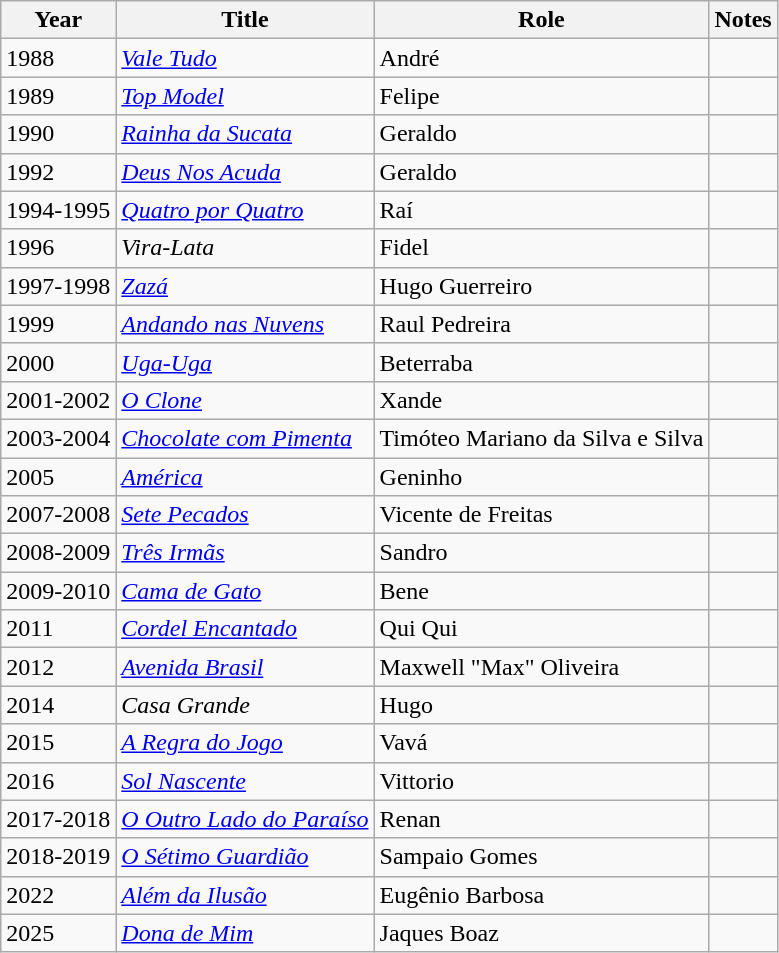<table class="wikitable sortable">
<tr>
<th>Year</th>
<th>Title</th>
<th>Role</th>
<th>Notes</th>
</tr>
<tr>
<td>1988</td>
<td><em><a href='#'>Vale Tudo</a></em></td>
<td>André</td>
<td></td>
</tr>
<tr>
<td>1989</td>
<td><em><a href='#'>Top Model</a></em></td>
<td>Felipe</td>
<td></td>
</tr>
<tr>
<td>1990</td>
<td><em><a href='#'>Rainha da Sucata</a></em></td>
<td>Geraldo</td>
<td></td>
</tr>
<tr>
<td>1992</td>
<td><em><a href='#'>Deus Nos Acuda</a></em></td>
<td>Geraldo</td>
<td></td>
</tr>
<tr>
<td>1994-1995</td>
<td><em><a href='#'>Quatro por Quatro</a></em></td>
<td>Raí</td>
<td></td>
</tr>
<tr>
<td>1996</td>
<td><em>Vira-Lata</em></td>
<td>Fidel</td>
<td></td>
</tr>
<tr>
<td>1997-1998</td>
<td><em><a href='#'>Zazá</a></em></td>
<td>Hugo Guerreiro</td>
<td></td>
</tr>
<tr>
<td>1999</td>
<td><em><a href='#'>Andando nas Nuvens</a></em></td>
<td>Raul Pedreira</td>
<td></td>
</tr>
<tr>
<td>2000</td>
<td><em><a href='#'>Uga-Uga</a></em></td>
<td>Beterraba</td>
<td></td>
</tr>
<tr>
<td>2001-2002</td>
<td><em><a href='#'>O Clone</a></em></td>
<td>Xande</td>
<td></td>
</tr>
<tr>
<td>2003-2004</td>
<td><em><a href='#'>Chocolate com Pimenta</a></em></td>
<td>Timóteo Mariano da Silva e Silva</td>
<td></td>
</tr>
<tr>
<td>2005</td>
<td><em><a href='#'>América</a></em></td>
<td>Geninho</td>
<td></td>
</tr>
<tr>
<td>2007-2008</td>
<td><em><a href='#'>Sete Pecados</a></em></td>
<td>Vicente de Freitas</td>
<td></td>
</tr>
<tr>
<td>2008-2009</td>
<td><em><a href='#'>Três Irmãs</a></em></td>
<td>Sandro</td>
<td></td>
</tr>
<tr>
<td>2009-2010</td>
<td><em><a href='#'>Cama de Gato</a></em></td>
<td>Bene</td>
<td></td>
</tr>
<tr>
<td>2011</td>
<td><em><a href='#'>Cordel Encantado</a></em></td>
<td>Qui Qui</td>
<td></td>
</tr>
<tr>
<td>2012</td>
<td><em><a href='#'>Avenida Brasil</a></em></td>
<td>Maxwell "Max" Oliveira</td>
<td></td>
</tr>
<tr>
<td>2014</td>
<td><em>Casa Grande</em></td>
<td>Hugo</td>
<td></td>
</tr>
<tr>
<td>2015</td>
<td><em><a href='#'>A Regra do Jogo</a></em></td>
<td>Vavá</td>
<td></td>
</tr>
<tr>
<td>2016</td>
<td><em><a href='#'>Sol Nascente</a></em></td>
<td>Vittorio</td>
<td></td>
</tr>
<tr>
<td>2017-2018</td>
<td><em><a href='#'>O Outro Lado do Paraíso</a></em></td>
<td>Renan</td>
<td></td>
</tr>
<tr>
<td>2018-2019</td>
<td><em><a href='#'>O Sétimo Guardião</a></em></td>
<td>Sampaio Gomes</td>
<td></td>
</tr>
<tr>
<td>2022</td>
<td><em><a href='#'>Além da Ilusão</a></em></td>
<td>Eugênio Barbosa</td>
<td></td>
</tr>
<tr>
<td>2025</td>
<td><em><a href='#'>Dona de Mim</a></em></td>
<td>Jaques Boaz</td>
<td></td>
</tr>
</table>
